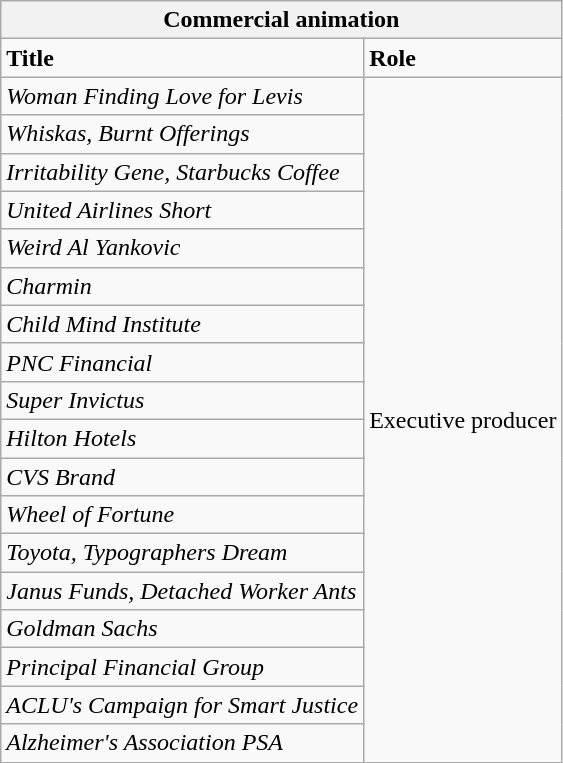<table class="wikitable mw-collapsible mw-collapsed">
<tr>
<th colspan="2"><strong>Commercial</strong> <strong>animation</strong></th>
</tr>
<tr>
<td><strong>Title</strong></td>
<td><strong>Role</strong></td>
</tr>
<tr>
<td><em>Woman Finding Love for Levis</em></td>
<td rowspan="18">Executive producer</td>
</tr>
<tr>
<td><em>Whiskas, Burnt Offerings</em></td>
</tr>
<tr>
<td><em>Irritability Gene, Starbucks Coffee</em></td>
</tr>
<tr>
<td><em>United Airlines</em> <em>Short</em></td>
</tr>
<tr>
<td><em>Weird Al Yankovic</em></td>
</tr>
<tr>
<td><em>Charmin</em></td>
</tr>
<tr>
<td><em>Child Mind Institute</em></td>
</tr>
<tr>
<td><em>PNC Financial</em></td>
</tr>
<tr>
<td><em>Super Invictus</em></td>
</tr>
<tr>
<td><em>Hilton Hotels</em>   </td>
</tr>
<tr>
<td><em>CVS Brand</em></td>
</tr>
<tr>
<td><em>Wheel of Fortune</em></td>
</tr>
<tr>
<td><em>Toyota, Typographers Dream</em></td>
</tr>
<tr>
<td><em>Janus Funds, Detached Worker Ants</em></td>
</tr>
<tr>
<td><em>Goldman Sachs</em></td>
</tr>
<tr>
<td><em>Principal Financial Group</em></td>
</tr>
<tr>
<td><em>ACLU's Campaign for Smart Justice</em></td>
</tr>
<tr>
<td><em>Alzheimer's Association PSA</em></td>
</tr>
</table>
